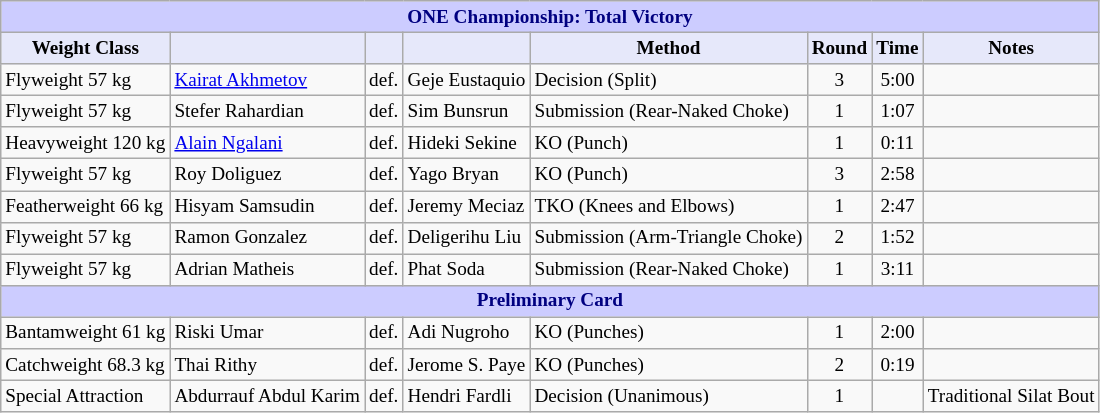<table class="wikitable" style="font-size: 80%;">
<tr>
<th colspan="8" style="background-color: #ccf; color: #000080; text-align: center;"><strong>ONE Championship: Total Victory</strong></th>
</tr>
<tr>
<th colspan="1" style="background-color: #E6E8FA; color: #000000; text-align: center;">Weight Class</th>
<th colspan="1" style="background-color: #E6E8FA; color: #000000; text-align: center;"></th>
<th colspan="1" style="background-color: #E6E8FA; color: #000000; text-align: center;"></th>
<th colspan="1" style="background-color: #E6E8FA; color: #000000; text-align: center;"></th>
<th colspan="1" style="background-color: #E6E8FA; color: #000000; text-align: center;">Method</th>
<th colspan="1" style="background-color: #E6E8FA; color: #000000; text-align: center;">Round</th>
<th colspan="1" style="background-color: #E6E8FA; color: #000000; text-align: center;">Time</th>
<th colspan="1" style="background-color: #E6E8FA; color: #000000; text-align: center;">Notes</th>
</tr>
<tr>
<td>Flyweight 57 kg</td>
<td> <a href='#'>Kairat Akhmetov</a></td>
<td>def.</td>
<td> Geje Eustaquio</td>
<td>Decision (Split)</td>
<td align=center>3</td>
<td align=center>5:00</td>
<td></td>
</tr>
<tr>
<td>Flyweight 57 kg</td>
<td> Stefer Rahardian</td>
<td>def.</td>
<td> Sim Bunsrun</td>
<td>Submission (Rear-Naked Choke)</td>
<td align=center>1</td>
<td align=center>1:07</td>
<td></td>
</tr>
<tr>
<td>Heavyweight 120 kg</td>
<td> <a href='#'>Alain Ngalani</a></td>
<td>def.</td>
<td> Hideki Sekine</td>
<td>KO (Punch)</td>
<td align=center>1</td>
<td align=center>0:11</td>
<td></td>
</tr>
<tr>
<td>Flyweight 57 kg</td>
<td> Roy Doliguez</td>
<td>def.</td>
<td> Yago Bryan</td>
<td>KO (Punch)</td>
<td align=center>3</td>
<td align=center>2:58</td>
<td></td>
</tr>
<tr>
<td>Featherweight 66 kg</td>
<td> Hisyam Samsudin</td>
<td>def.</td>
<td> Jeremy Meciaz</td>
<td>TKO (Knees and Elbows)</td>
<td align=center>1</td>
<td align=center>2:47</td>
<td></td>
</tr>
<tr>
<td>Flyweight 57 kg</td>
<td> Ramon Gonzalez</td>
<td>def.</td>
<td> Deligerihu Liu</td>
<td>Submission (Arm-Triangle Choke)</td>
<td align=center>2</td>
<td align=center>1:52</td>
<td></td>
</tr>
<tr>
<td>Flyweight 57 kg</td>
<td> Adrian Matheis</td>
<td>def.</td>
<td> Phat Soda</td>
<td>Submission (Rear-Naked Choke)</td>
<td align=center>1</td>
<td align=center>3:11</td>
<td></td>
</tr>
<tr>
<th colspan="8" style="background-color: #ccf; color: #000080; text-align: center;"><strong>Preliminary Card</strong></th>
</tr>
<tr>
<td>Bantamweight 61 kg</td>
<td> Riski Umar</td>
<td>def.</td>
<td> Adi Nugroho</td>
<td>KO (Punches)</td>
<td align=center>1</td>
<td align=center>2:00</td>
<td></td>
</tr>
<tr>
<td>Catchweight 68.3 kg</td>
<td> Thai Rithy</td>
<td>def.</td>
<td> Jerome S. Paye</td>
<td>KO (Punches)</td>
<td align=center>2</td>
<td align=center>0:19</td>
<td></td>
</tr>
<tr>
<td>Special Attraction</td>
<td> Abdurrauf Abdul Karim</td>
<td>def.</td>
<td> Hendri Fardli</td>
<td>Decision (Unanimous)</td>
<td align=center>1</td>
<td align=center></td>
<td>Traditional Silat Bout</td>
</tr>
</table>
